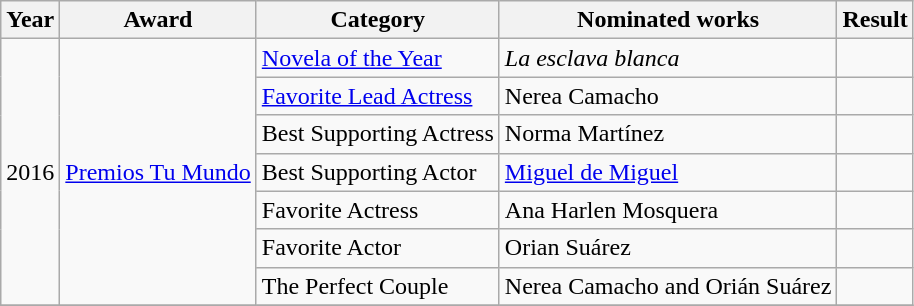<table class="wikitable plainrowheaders">
<tr>
<th scope="col">Year</th>
<th scope="col">Award</th>
<th scope="col">Category</th>
<th scope="col">Nominated works</th>
<th scope="col">Result</th>
</tr>
<tr>
<td rowspan="7">2016</td>
<td rowspan="7"><a href='#'>Premios Tu Mundo</a></td>
<td><a href='#'>Novela of the Year</a></td>
<td><em>La esclava blanca</em></td>
<td></td>
</tr>
<tr>
<td><a href='#'>Favorite Lead Actress</a></td>
<td>Nerea Camacho</td>
<td></td>
</tr>
<tr>
<td>Best Supporting Actress</td>
<td>Norma Martínez</td>
<td></td>
</tr>
<tr>
<td>Best Supporting Actor</td>
<td><a href='#'>Miguel de Miguel</a></td>
<td></td>
</tr>
<tr>
<td>Favorite Actress</td>
<td>Ana Harlen Mosquera</td>
<td></td>
</tr>
<tr>
<td>Favorite Actor</td>
<td>Orian Suárez</td>
<td></td>
</tr>
<tr>
<td>The Perfect Couple</td>
<td>Nerea Camacho and Orián Suárez</td>
<td></td>
</tr>
<tr>
</tr>
</table>
